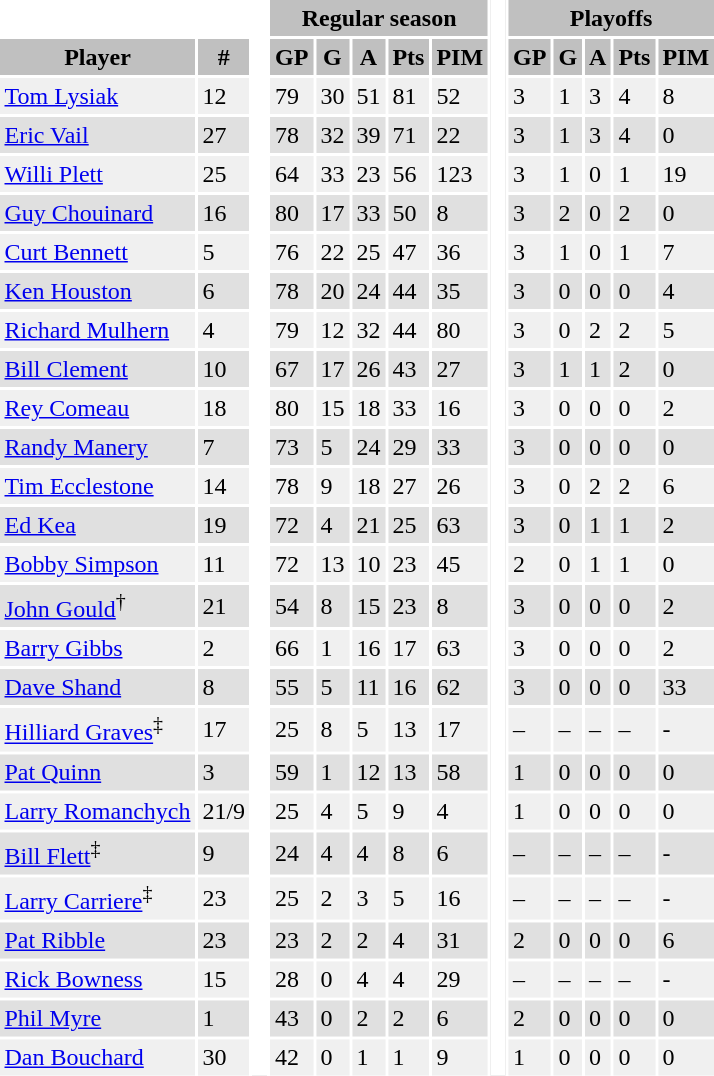<table BORDER="0" CELLPADDING="3" CELLSPACING="2" ID="Table1">
<tr ALIGN="center" bgcolor="#c0c0c0">
<th ALIGN="center" colspan="2" bgcolor="#ffffff"> </th>
<th ALIGN="center" rowspan="99" bgcolor="#ffffff"> </th>
<th ALIGN="center" colspan="5">Regular season</th>
<th ALIGN="center" rowspan="99" bgcolor="#ffffff"> </th>
<th ALIGN="center" colspan="5">Playoffs</th>
</tr>
<tr ALIGN="center" bgcolor="#c0c0c0">
<th ALIGN="center">Player</th>
<th ALIGN="center">#</th>
<th ALIGN="center">GP</th>
<th ALIGN="center">G</th>
<th ALIGN="center">A</th>
<th ALIGN="center">Pts</th>
<th ALIGN="center">PIM</th>
<th ALIGN="center">GP</th>
<th ALIGN="center">G</th>
<th ALIGN="center">A</th>
<th ALIGN="center">Pts</th>
<th ALIGN="center">PIM</th>
</tr>
<tr bgcolor="#f0f0f0">
<td><a href='#'>Tom Lysiak</a></td>
<td>12</td>
<td>79</td>
<td>30</td>
<td>51</td>
<td>81</td>
<td>52</td>
<td>3</td>
<td>1</td>
<td>3</td>
<td>4</td>
<td>8</td>
</tr>
<tr bgcolor="#e0e0e0">
<td><a href='#'>Eric Vail</a></td>
<td>27</td>
<td>78</td>
<td>32</td>
<td>39</td>
<td>71</td>
<td>22</td>
<td>3</td>
<td>1</td>
<td>3</td>
<td>4</td>
<td>0</td>
</tr>
<tr bgcolor="#f0f0f0">
<td><a href='#'>Willi Plett</a></td>
<td>25</td>
<td>64</td>
<td>33</td>
<td>23</td>
<td>56</td>
<td>123</td>
<td>3</td>
<td>1</td>
<td>0</td>
<td>1</td>
<td>19</td>
</tr>
<tr bgcolor="#e0e0e0">
<td><a href='#'>Guy Chouinard</a></td>
<td>16</td>
<td>80</td>
<td>17</td>
<td>33</td>
<td>50</td>
<td>8</td>
<td>3</td>
<td>2</td>
<td>0</td>
<td>2</td>
<td>0</td>
</tr>
<tr bgcolor="#f0f0f0">
<td><a href='#'>Curt Bennett</a></td>
<td>5</td>
<td>76</td>
<td>22</td>
<td>25</td>
<td>47</td>
<td>36</td>
<td>3</td>
<td>1</td>
<td>0</td>
<td>1</td>
<td>7</td>
</tr>
<tr bgcolor="#e0e0e0">
<td><a href='#'>Ken Houston</a></td>
<td>6</td>
<td>78</td>
<td>20</td>
<td>24</td>
<td>44</td>
<td>35</td>
<td>3</td>
<td>0</td>
<td>0</td>
<td>0</td>
<td>4</td>
</tr>
<tr bgcolor="#f0f0f0">
<td><a href='#'>Richard Mulhern</a></td>
<td>4</td>
<td>79</td>
<td>12</td>
<td>32</td>
<td>44</td>
<td>80</td>
<td>3</td>
<td>0</td>
<td>2</td>
<td>2</td>
<td>5</td>
</tr>
<tr bgcolor="#e0e0e0">
<td><a href='#'>Bill Clement</a></td>
<td>10</td>
<td>67</td>
<td>17</td>
<td>26</td>
<td>43</td>
<td>27</td>
<td>3</td>
<td>1</td>
<td>1</td>
<td>2</td>
<td>0</td>
</tr>
<tr bgcolor="#f0f0f0">
<td><a href='#'>Rey Comeau</a></td>
<td>18</td>
<td>80</td>
<td>15</td>
<td>18</td>
<td>33</td>
<td>16</td>
<td>3</td>
<td>0</td>
<td>0</td>
<td>0</td>
<td>2</td>
</tr>
<tr bgcolor="#e0e0e0">
<td><a href='#'>Randy Manery</a></td>
<td>7</td>
<td>73</td>
<td>5</td>
<td>24</td>
<td>29</td>
<td>33</td>
<td>3</td>
<td>0</td>
<td>0</td>
<td>0</td>
<td>0</td>
</tr>
<tr bgcolor="#f0f0f0">
<td><a href='#'>Tim Ecclestone</a></td>
<td>14</td>
<td>78</td>
<td>9</td>
<td>18</td>
<td>27</td>
<td>26</td>
<td>3</td>
<td>0</td>
<td>2</td>
<td>2</td>
<td>6</td>
</tr>
<tr bgcolor="#e0e0e0">
<td><a href='#'>Ed Kea</a></td>
<td>19</td>
<td>72</td>
<td>4</td>
<td>21</td>
<td>25</td>
<td>63</td>
<td>3</td>
<td>0</td>
<td>1</td>
<td>1</td>
<td>2</td>
</tr>
<tr bgcolor="#f0f0f0">
<td><a href='#'>Bobby Simpson</a></td>
<td>11</td>
<td>72</td>
<td>13</td>
<td>10</td>
<td>23</td>
<td>45</td>
<td>2</td>
<td>0</td>
<td>1</td>
<td>1</td>
<td>0</td>
</tr>
<tr bgcolor="#e0e0e0">
<td><a href='#'>John Gould</a><sup>†</sup></td>
<td>21</td>
<td>54</td>
<td>8</td>
<td>15</td>
<td>23</td>
<td>8</td>
<td>3</td>
<td>0</td>
<td>0</td>
<td>0</td>
<td>2</td>
</tr>
<tr bgcolor="#f0f0f0">
<td><a href='#'>Barry Gibbs</a></td>
<td>2</td>
<td>66</td>
<td>1</td>
<td>16</td>
<td>17</td>
<td>63</td>
<td>3</td>
<td>0</td>
<td>0</td>
<td>0</td>
<td>2</td>
</tr>
<tr bgcolor="#e0e0e0">
<td><a href='#'>Dave Shand</a></td>
<td>8</td>
<td>55</td>
<td>5</td>
<td>11</td>
<td>16</td>
<td>62</td>
<td>3</td>
<td>0</td>
<td>0</td>
<td>0</td>
<td>33</td>
</tr>
<tr bgcolor="#f0f0f0">
<td><a href='#'>Hilliard Graves</a><sup>‡</sup></td>
<td>17</td>
<td>25</td>
<td>8</td>
<td>5</td>
<td>13</td>
<td>17</td>
<td>–</td>
<td>–</td>
<td>–</td>
<td>–</td>
<td>-</td>
</tr>
<tr bgcolor="#e0e0e0">
<td><a href='#'>Pat Quinn</a></td>
<td>3</td>
<td>59</td>
<td>1</td>
<td>12</td>
<td>13</td>
<td>58</td>
<td>1</td>
<td>0</td>
<td>0</td>
<td>0</td>
<td>0</td>
</tr>
<tr bgcolor="#f0f0f0">
<td><a href='#'>Larry Romanchych</a></td>
<td>21/9</td>
<td>25</td>
<td>4</td>
<td>5</td>
<td>9</td>
<td>4</td>
<td>1</td>
<td>0</td>
<td>0</td>
<td>0</td>
<td>0</td>
</tr>
<tr bgcolor="#e0e0e0">
<td><a href='#'>Bill Flett</a><sup>‡</sup></td>
<td>9</td>
<td>24</td>
<td>4</td>
<td>4</td>
<td>8</td>
<td>6</td>
<td>–</td>
<td>–</td>
<td>–</td>
<td>–</td>
<td>-</td>
</tr>
<tr bgcolor="#f0f0f0">
<td><a href='#'>Larry Carriere</a><sup>‡</sup></td>
<td>23</td>
<td>25</td>
<td>2</td>
<td>3</td>
<td>5</td>
<td>16</td>
<td>–</td>
<td>–</td>
<td>–</td>
<td>–</td>
<td>-</td>
</tr>
<tr bgcolor="#e0e0e0">
<td><a href='#'>Pat Ribble</a></td>
<td>23</td>
<td>23</td>
<td>2</td>
<td>2</td>
<td>4</td>
<td>31</td>
<td>2</td>
<td>0</td>
<td>0</td>
<td>0</td>
<td>6</td>
</tr>
<tr bgcolor="#f0f0f0">
<td><a href='#'>Rick Bowness</a></td>
<td>15</td>
<td>28</td>
<td>0</td>
<td>4</td>
<td>4</td>
<td>29</td>
<td>–</td>
<td>–</td>
<td>–</td>
<td>–</td>
<td>-</td>
</tr>
<tr bgcolor="#e0e0e0">
<td><a href='#'>Phil Myre</a></td>
<td>1</td>
<td>43</td>
<td>0</td>
<td>2</td>
<td>2</td>
<td>6</td>
<td>2</td>
<td>0</td>
<td>0</td>
<td>0</td>
<td>0</td>
</tr>
<tr bgcolor="#f0f0f0">
<td><a href='#'>Dan Bouchard</a></td>
<td>30</td>
<td>42</td>
<td>0</td>
<td>1</td>
<td>1</td>
<td>9</td>
<td>1</td>
<td>0</td>
<td>0</td>
<td>0</td>
<td>0</td>
</tr>
</table>
